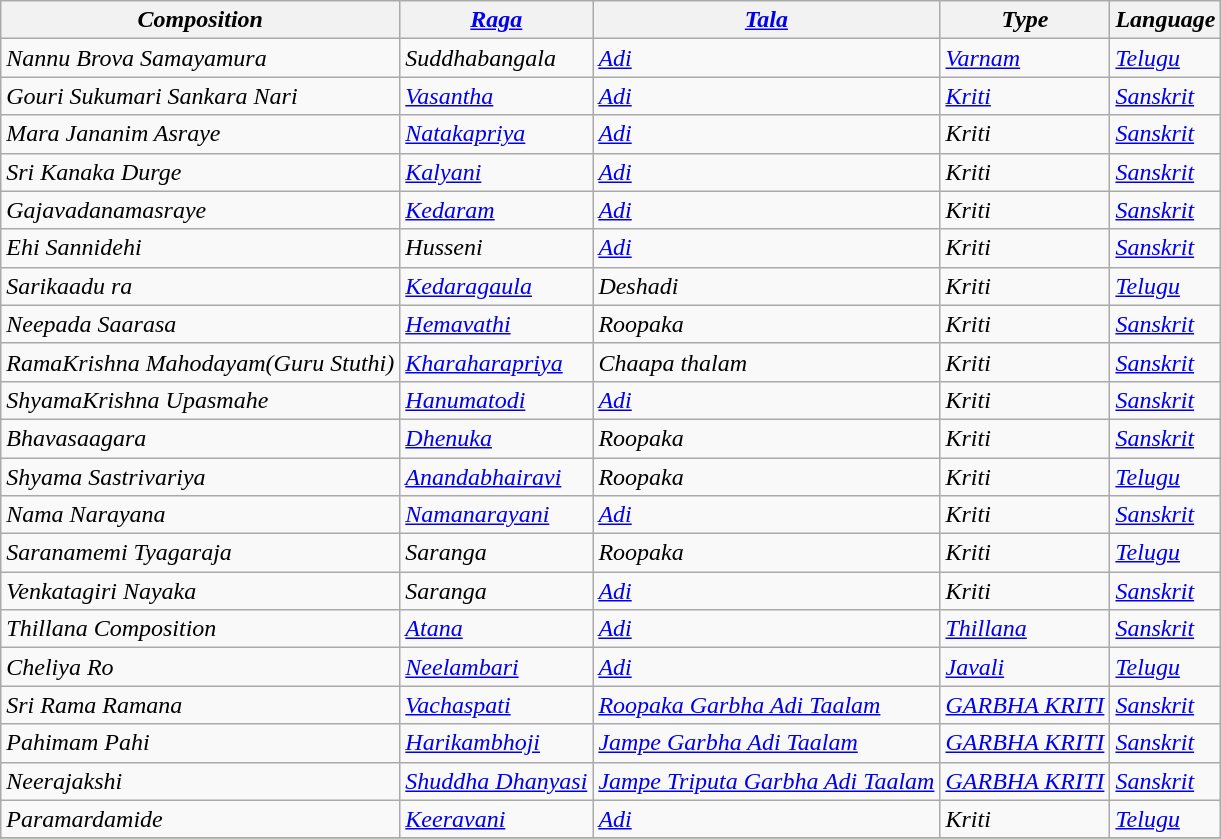<table class="wikitable">
<tr>
<th><em>Composition</em></th>
<th><em><a href='#'>Raga</a></em></th>
<th><em><a href='#'>Tala</a></em></th>
<th><em>Type</em></th>
<th><em>Language</em></th>
</tr>
<tr>
<td><em>Nannu Brova Samayamura</em></td>
<td><em>Suddhabangala</em></td>
<td><em><a href='#'>Adi</a></em></td>
<td><em><a href='#'>Varnam</a></em></td>
<td><em><a href='#'>Telugu</a></em></td>
</tr>
<tr>
<td><em>Gouri Sukumari Sankara Nari</em></td>
<td><em><a href='#'>Vasantha</a></em></td>
<td><em><a href='#'>Adi</a></em></td>
<td><em><a href='#'>Kriti</a></em></td>
<td><em><a href='#'>Sanskrit</a></em></td>
</tr>
<tr>
<td><em>Mara Jananim Asraye</em></td>
<td><em><a href='#'>Natakapriya</a></em></td>
<td><em><a href='#'>Adi</a></em></td>
<td><em>Kriti</em></td>
<td><em><a href='#'>Sanskrit</a></em></td>
</tr>
<tr>
<td><em>Sri Kanaka Durge</em></td>
<td><em><a href='#'>Kalyani</a></em></td>
<td><em><a href='#'>Adi</a></em></td>
<td><em>Kriti</em></td>
<td><em><a href='#'>Sanskrit</a></em></td>
</tr>
<tr>
<td><em>Gajavadanamasraye</em></td>
<td><em><a href='#'>Kedaram</a></em></td>
<td><em><a href='#'>Adi</a></em></td>
<td><em>Kriti</em></td>
<td><em><a href='#'>Sanskrit</a></em></td>
</tr>
<tr>
<td><em>Ehi Sannidehi</em></td>
<td><em>Husseni</em></td>
<td><em><a href='#'>Adi</a></em></td>
<td><em>Kriti</em></td>
<td><em><a href='#'>Sanskrit</a></em></td>
</tr>
<tr>
<td><em>Sarikaadu ra</em></td>
<td><em><a href='#'>Kedaragaula</a></em></td>
<td><em>Deshadi</em></td>
<td><em>Kriti</em></td>
<td><em><a href='#'>Telugu</a></em></td>
</tr>
<tr>
<td><em>Neepada Saarasa</em></td>
<td><em><a href='#'>Hemavathi</a></em></td>
<td><em>Roopaka</em></td>
<td><em>Kriti</em></td>
<td><em><a href='#'>Sanskrit</a></em></td>
</tr>
<tr>
<td><em>RamaKrishna Mahodayam(Guru Stuthi)</em></td>
<td><em><a href='#'>Kharaharapriya</a></em></td>
<td><em>Chaapa thalam</em></td>
<td><em>Kriti</em></td>
<td><em><a href='#'>Sanskrit</a></em></td>
</tr>
<tr>
<td><em>ShyamaKrishna Upasmahe</em></td>
<td><em><a href='#'>Hanumatodi</a></em></td>
<td><em><a href='#'>Adi</a></em></td>
<td><em>Kriti</em></td>
<td><em><a href='#'>Sanskrit</a></em></td>
</tr>
<tr>
<td><em>Bhavasaagara</em></td>
<td><em><a href='#'>Dhenuka</a></em></td>
<td><em>Roopaka</em></td>
<td><em>Kriti</em></td>
<td><em><a href='#'>Sanskrit</a></em></td>
</tr>
<tr>
<td><em>Shyama Sastrivariya</em></td>
<td><em><a href='#'>Anandabhairavi</a></em></td>
<td><em>Roopaka</em></td>
<td><em>Kriti</em></td>
<td><em><a href='#'>Telugu</a></em></td>
</tr>
<tr>
<td><em>Nama  Narayana</em></td>
<td><em><a href='#'>Namanarayani</a></em></td>
<td><em><a href='#'>Adi</a></em></td>
<td><em>Kriti</em></td>
<td><em><a href='#'>Sanskrit</a></em></td>
</tr>
<tr>
<td><em>Saranamemi  Tyagaraja</em></td>
<td><em>Saranga</em></td>
<td><em>Roopaka</em></td>
<td><em>Kriti</em></td>
<td><em><a href='#'>Telugu</a></em></td>
</tr>
<tr>
<td><em>Venkatagiri  Nayaka</em></td>
<td><em>Saranga</em></td>
<td><em><a href='#'>Adi</a></em></td>
<td><em>Kriti</em></td>
<td><em><a href='#'>Sanskrit</a></em></td>
</tr>
<tr>
<td><em>Thillana Composition</em></td>
<td><em><a href='#'>Atana</a></em></td>
<td><em><a href='#'>Adi</a></em></td>
<td><em><a href='#'>Thillana</a></em></td>
<td><em><a href='#'>Sanskrit</a></em></td>
</tr>
<tr>
<td><em>Cheliya Ro</em></td>
<td><em><a href='#'>Neelambari</a></em></td>
<td><em><a href='#'>Adi</a></em></td>
<td><em><a href='#'>Javali</a></em></td>
<td><em><a href='#'>Telugu</a></em></td>
</tr>
<tr>
<td><em>Sri Rama Ramana</em></td>
<td><em><a href='#'>Vachaspati</a></em></td>
<td><em><a href='#'>Roopaka Garbha Adi Taalam</a></em></td>
<td><em><a href='#'>GARBHA KRITI</a></em></td>
<td><em><a href='#'>Sanskrit</a></em></td>
</tr>
<tr>
<td><em>Pahimam Pahi</em></td>
<td><em><a href='#'>Harikambhoji</a></em></td>
<td><em><a href='#'>Jampe Garbha Adi Taalam</a></em></td>
<td><em><a href='#'>GARBHA KRITI</a></em></td>
<td><em><a href='#'>Sanskrit</a></em></td>
</tr>
<tr>
<td><em>Neerajakshi</em></td>
<td><em><a href='#'>Shuddha Dhanyasi</a></em></td>
<td><em><a href='#'>Jampe Triputa Garbha Adi Taalam</a></em></td>
<td><em><a href='#'>GARBHA KRITI</a></em></td>
<td><em><a href='#'>Sanskrit</a></em></td>
</tr>
<tr>
<td><em>Paramardamide</em></td>
<td><em><a href='#'>Keeravani</a></em></td>
<td><em><a href='#'>Adi</a></em></td>
<td><em>Kriti</em></td>
<td><em><a href='#'>Telugu</a></em></td>
</tr>
<tr>
</tr>
</table>
